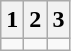<table class="wikitable">
<tr>
<th>1</th>
<th>2</th>
<th>3</th>
</tr>
<tr>
<td></td>
<td></td>
<td></td>
</tr>
</table>
